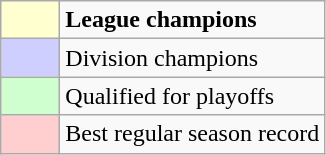<table class="wikitable">
<tr>
<td style="background:#FFFFCF; width:2em"></td>
<td><strong>League champions</strong></td>
</tr>
<tr>
<td style="background:#CFCFFF; width:2em"></td>
<td>Division champions</td>
</tr>
<tr>
<td style="background:#CFFFCF; width:2em"></td>
<td>Qualified for playoffs</td>
</tr>
<tr>
<td style="background:#FFCFCF; width:2em"></td>
<td>Best regular season record</td>
</tr>
</table>
